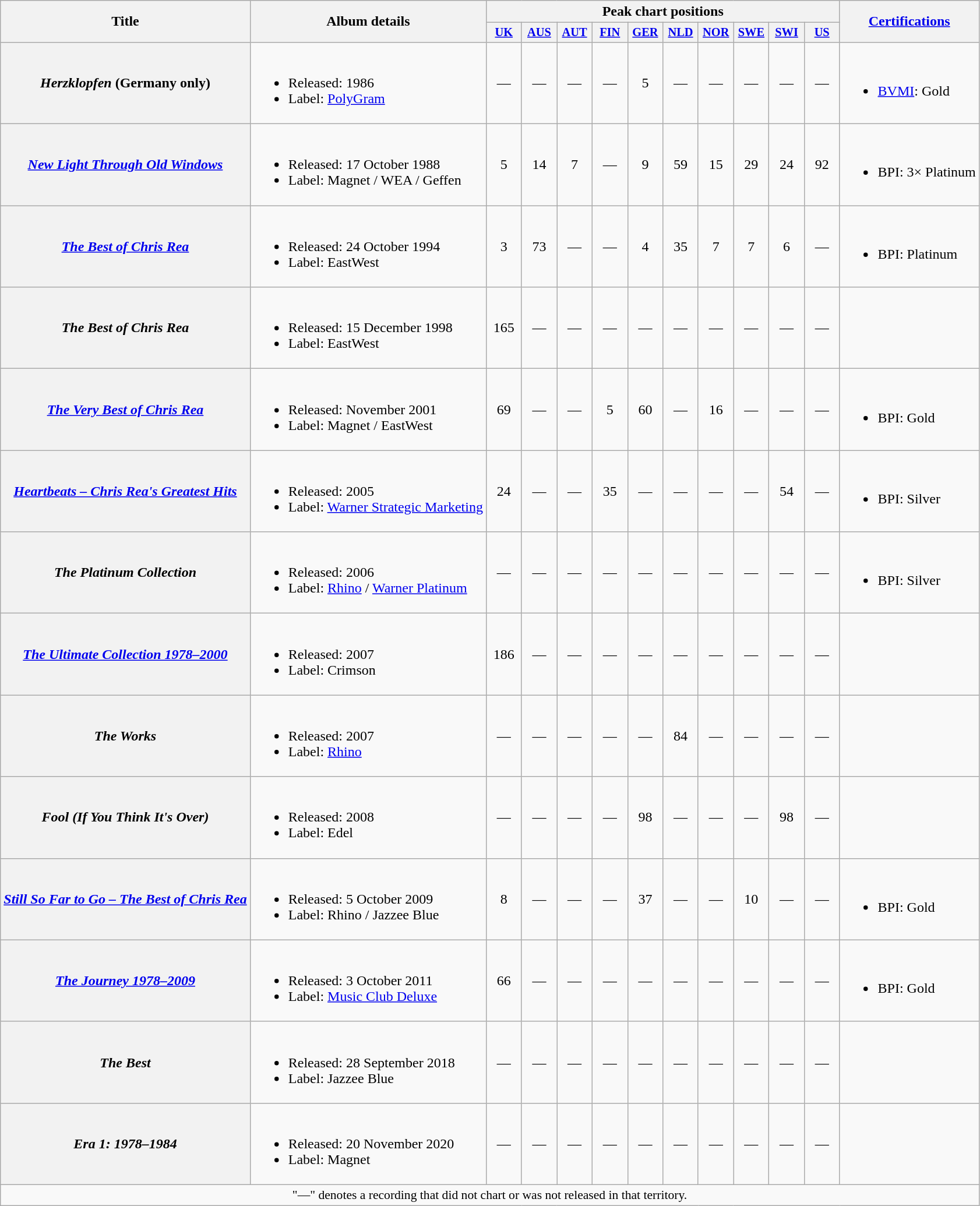<table class="wikitable plainrowheaders">
<tr>
<th rowspan="2">Title</th>
<th rowspan="2">Album details</th>
<th colspan="10">Peak chart positions</th>
<th rowspan="2"><a href='#'>Certifications</a></th>
</tr>
<tr>
<th style="width:2.5em;font-size:85%"><a href='#'>UK</a><br></th>
<th style="width:2.5em;font-size:85%"><a href='#'>AUS</a><br></th>
<th style="width:2.5em;font-size:85%"><a href='#'>AUT</a><br></th>
<th style="width:2.5em;font-size:85%"><a href='#'>FIN</a><br></th>
<th style="width:2.5em;font-size:85%"><a href='#'>GER</a><br></th>
<th style="width:2.5em;font-size:85%"><a href='#'>NLD</a><br></th>
<th style="width:2.5em;font-size:85%"><a href='#'>NOR</a><br></th>
<th style="width:2.5em;font-size:85%"><a href='#'>SWE</a><br></th>
<th style="width:2.5em;font-size:85%"><a href='#'>SWI</a><br></th>
<th style="width:2.5em;font-size:85%"><a href='#'>US</a><br></th>
</tr>
<tr>
<th scope="row"><em>Herzklopfen</em> (Germany only)</th>
<td><br><ul><li>Released: 1986</li><li>Label: <a href='#'>PolyGram</a></li></ul></td>
<td align="center">—</td>
<td align="center">—</td>
<td align="center">—</td>
<td align="center">—</td>
<td align="center">5</td>
<td align="center">—</td>
<td align="center">—</td>
<td align="center">—</td>
<td align="center">—</td>
<td align="center">—</td>
<td><br><ul><li><a href='#'>BVMI</a>: Gold</li></ul></td>
</tr>
<tr>
<th scope="row"><em><a href='#'>New Light Through Old Windows</a></em></th>
<td><br><ul><li>Released: 17 October 1988</li><li>Label: Magnet / WEA / Geffen</li></ul></td>
<td align="center">5</td>
<td align="center">14</td>
<td align="center">7</td>
<td align="center">—</td>
<td align="center">9</td>
<td align="center">59</td>
<td align="center">15</td>
<td align="center">29</td>
<td align="center">24</td>
<td align="center">92</td>
<td><br><ul><li>BPI: 3× Platinum</li></ul></td>
</tr>
<tr>
<th scope="row"><em><a href='#'>The Best of Chris Rea</a></em></th>
<td><br><ul><li>Released: 24 October 1994</li><li>Label: EastWest</li></ul></td>
<td align="center">3</td>
<td align="center">73</td>
<td align="center">—</td>
<td align="center">—</td>
<td align="center">4</td>
<td align="center">35</td>
<td align="center">7</td>
<td align="center">7</td>
<td align="center">6</td>
<td align="center">—</td>
<td><br><ul><li>BPI: Platinum</li></ul></td>
</tr>
<tr>
<th scope="row"><em>The Best of Chris Rea</em></th>
<td><br><ul><li>Released: 15 December 1998</li><li>Label: EastWest</li></ul></td>
<td align="center">165</td>
<td align="center">—</td>
<td align="center">—</td>
<td align="center">—</td>
<td align="center">—</td>
<td align="center">—</td>
<td align="center">—</td>
<td align="center">—</td>
<td align="center">—</td>
<td align="center">—</td>
<td></td>
</tr>
<tr>
<th scope="row"><em><a href='#'>The Very Best of Chris Rea</a></em></th>
<td><br><ul><li>Released: November 2001</li><li>Label: Magnet / EastWest</li></ul></td>
<td align="center">69</td>
<td align="center">—</td>
<td align="center">—</td>
<td align="center">5</td>
<td align="center">60</td>
<td align="center">—</td>
<td align="center">16</td>
<td align="center">—</td>
<td align="center">—</td>
<td align="center">—</td>
<td><br><ul><li>BPI: Gold</li></ul></td>
</tr>
<tr>
<th scope="row"><em><a href='#'>Heartbeats – Chris Rea's Greatest Hits</a></em></th>
<td><br><ul><li>Released: 2005</li><li>Label: <a href='#'>Warner Strategic Marketing</a></li></ul></td>
<td align="center">24</td>
<td align="center">—</td>
<td align="center">—</td>
<td align="center">35</td>
<td align="center">—</td>
<td align="center">—</td>
<td align="center">—</td>
<td align="center">—</td>
<td align="center">54</td>
<td align="center">—</td>
<td><br><ul><li>BPI: Silver</li></ul></td>
</tr>
<tr>
<th scope="row"><em>The Platinum Collection</em></th>
<td><br><ul><li>Released: 2006</li><li>Label: <a href='#'>Rhino</a> / <a href='#'>Warner Platinum</a></li></ul></td>
<td align="center">—</td>
<td align="center">—</td>
<td align="center">—</td>
<td align="center">—</td>
<td align="center">—</td>
<td align="center">—</td>
<td align="center">—</td>
<td align="center">—</td>
<td align="center">—</td>
<td align="center">—</td>
<td><br><ul><li>BPI: Silver</li></ul></td>
</tr>
<tr>
<th scope="row"><em><a href='#'>The Ultimate Collection 1978–2000</a></em></th>
<td><br><ul><li>Released: 2007</li><li>Label: Crimson</li></ul></td>
<td align="center">186</td>
<td align="center">—</td>
<td align="center">—</td>
<td align="center">—</td>
<td align="center">—</td>
<td align="center">—</td>
<td align="center">—</td>
<td align="center">—</td>
<td align="center">—</td>
<td align="center">—</td>
<td></td>
</tr>
<tr>
<th scope="row"><em>The Works</em></th>
<td><br><ul><li>Released: 2007</li><li>Label: <a href='#'>Rhino</a></li></ul></td>
<td align="center">—</td>
<td align="center">—</td>
<td align="center">—</td>
<td align="center">—</td>
<td align="center">—</td>
<td align="center">84</td>
<td align="center">—</td>
<td align="center">—</td>
<td align="center">—</td>
<td align="center">—</td>
<td></td>
</tr>
<tr>
<th scope="row"><em>Fool (If You Think It's Over)</em></th>
<td><br><ul><li>Released: 2008</li><li>Label: Edel</li></ul></td>
<td align="center">—</td>
<td align="center">—</td>
<td align="center">—</td>
<td align="center">—</td>
<td align="center">98</td>
<td align="center">—</td>
<td align="center">—</td>
<td align="center">—</td>
<td align="center">98</td>
<td align="center">—</td>
<td></td>
</tr>
<tr>
<th scope="row"><em><a href='#'>Still So Far to Go – The Best of Chris Rea</a></em></th>
<td><br><ul><li>Released: 5 October 2009</li><li>Label: Rhino / Jazzee Blue</li></ul></td>
<td align="center">8</td>
<td align="center">—</td>
<td align="center">—</td>
<td align="center">—</td>
<td align="center">37</td>
<td align="center">—</td>
<td align="center">—</td>
<td align="center">10</td>
<td align="center">—</td>
<td align="center">—</td>
<td><br><ul><li>BPI: Gold</li></ul></td>
</tr>
<tr>
<th scope="row"><em><a href='#'>The Journey 1978–2009</a></em></th>
<td><br><ul><li>Released: 3 October 2011</li><li>Label: <a href='#'>Music Club Deluxe</a></li></ul></td>
<td align="center">66</td>
<td align="center">—</td>
<td align="center">—</td>
<td align="center">—</td>
<td align="center">—</td>
<td align="center">—</td>
<td align="center">—</td>
<td align="center">—</td>
<td align="center">—</td>
<td align="center">—</td>
<td><br><ul><li>BPI: Gold</li></ul></td>
</tr>
<tr>
<th scope="row"><em>The Best</em></th>
<td><br><ul><li>Released: 28 September 2018</li><li>Label: Jazzee Blue</li></ul></td>
<td align="center">—</td>
<td align="center">—</td>
<td align="center">—</td>
<td align="center">—</td>
<td align="center">—</td>
<td align="center">—</td>
<td align="center">—</td>
<td align="center">—</td>
<td align="center">—</td>
<td align="center">—</td>
<td></td>
</tr>
<tr>
<th scope="row"><em>Era 1: 1978–1984</em></th>
<td><br><ul><li>Released: 20 November 2020</li><li>Label: Magnet</li></ul></td>
<td align="center">—</td>
<td align="center">—</td>
<td align="center">—</td>
<td align="center">—</td>
<td align="center">—</td>
<td align="center">—</td>
<td align="center">—</td>
<td align="center">—</td>
<td align="center">—</td>
<td align="center">—</td>
<td></td>
</tr>
<tr>
<td colspan="14" style="text-align:center; font-size:90%">"—" denotes a recording that did not chart or was not released in that territory.</td>
</tr>
</table>
